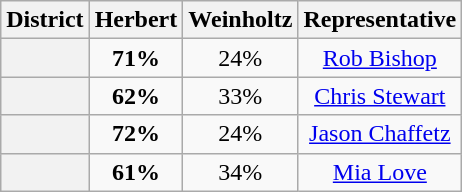<table class=wikitable>
<tr>
<th>District</th>
<th>Herbert</th>
<th>Weinholtz</th>
<th>Representative</th>
</tr>
<tr align=center>
<th></th>
<td><strong>71%</strong></td>
<td>24%</td>
<td><a href='#'>Rob Bishop</a></td>
</tr>
<tr align=center>
<th></th>
<td><strong>62%</strong></td>
<td>33%</td>
<td><a href='#'>Chris Stewart</a></td>
</tr>
<tr align=center>
<th></th>
<td><strong>72%</strong></td>
<td>24%</td>
<td><a href='#'>Jason Chaffetz</a></td>
</tr>
<tr align=center>
<th></th>
<td><strong>61%</strong></td>
<td>34%</td>
<td><a href='#'>Mia Love</a></td>
</tr>
</table>
